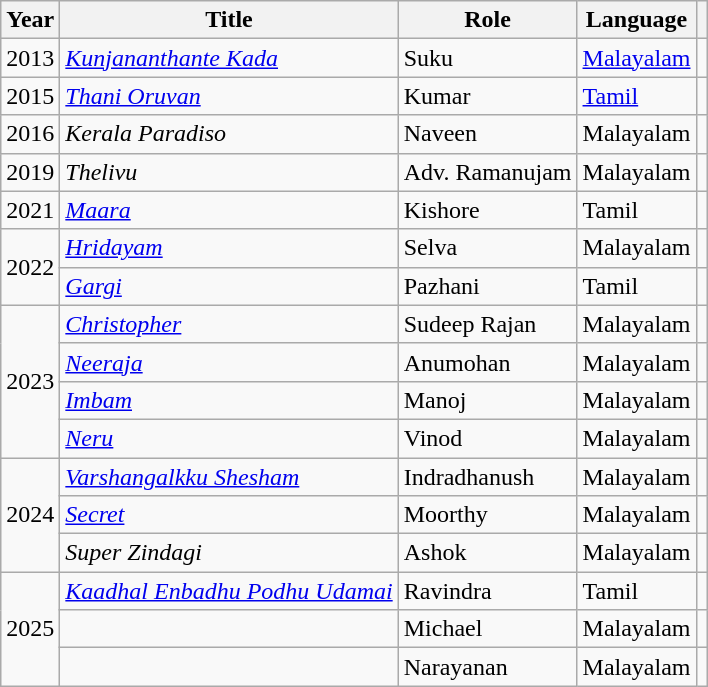<table class="wikitable sortable">
<tr>
<th>Year</th>
<th>Title</th>
<th>Role</th>
<th>Language</th>
<th></th>
</tr>
<tr>
<td>2013</td>
<td><em><a href='#'>Kunjananthante Kada</a></em></td>
<td>Suku</td>
<td><a href='#'>Malayalam</a></td>
<td></td>
</tr>
<tr>
<td>2015</td>
<td><em><a href='#'>Thani Oruvan</a></em></td>
<td>Kumar</td>
<td><a href='#'>Tamil</a></td>
<td></td>
</tr>
<tr>
<td>2016</td>
<td><em>Kerala Paradiso</em></td>
<td>Naveen</td>
<td>Malayalam</td>
<td></td>
</tr>
<tr>
<td>2019</td>
<td><em>Thelivu</em></td>
<td>Adv. Ramanujam</td>
<td>Malayalam</td>
<td></td>
</tr>
<tr>
<td>2021</td>
<td><em><a href='#'>Maara</a></em></td>
<td>Kishore</td>
<td>Tamil</td>
<td></td>
</tr>
<tr>
<td rowspan="2">2022</td>
<td><em><a href='#'>Hridayam</a></em></td>
<td>Selva</td>
<td>Malayalam</td>
<td></td>
</tr>
<tr>
<td><em><a href='#'>Gargi</a></em></td>
<td>Pazhani</td>
<td>Tamil</td>
<td></td>
</tr>
<tr>
<td rowspan="4">2023</td>
<td><a href='#'><em>Christopher</em></a></td>
<td>Sudeep Rajan</td>
<td>Malayalam</td>
<td></td>
</tr>
<tr>
<td><em><a href='#'>Neeraja</a></em></td>
<td>Anumohan</td>
<td>Malayalam</td>
<td></td>
</tr>
<tr>
<td><em><a href='#'>Imbam</a></em></td>
<td>Manoj</td>
<td>Malayalam</td>
<td></td>
</tr>
<tr>
<td><em><a href='#'>Neru</a></em></td>
<td>Vinod</td>
<td>Malayalam</td>
<td></td>
</tr>
<tr>
<td rowspan="3">2024</td>
<td><em><a href='#'>Varshangalkku Shesham</a></em></td>
<td>Indradhanush</td>
<td>Malayalam</td>
<td></td>
</tr>
<tr>
<td><em><a href='#'>Secret</a></em></td>
<td>Moorthy</td>
<td>Malayalam</td>
<td></td>
</tr>
<tr>
<td><em>Super Zindagi</em></td>
<td>Ashok</td>
<td>Malayalam</td>
<td></td>
</tr>
<tr>
<td rowspan="3">2025</td>
<td><em><a href='#'>Kaadhal Enbadhu Podhu Udamai</a></em></td>
<td>Ravindra</td>
<td>Tamil</td>
<td></td>
</tr>
<tr>
<td></td>
<td>Michael</td>
<td>Malayalam</td>
<td></td>
</tr>
<tr>
<td></td>
<td>Narayanan</td>
<td>Malayalam</td>
<td></td>
</tr>
</table>
